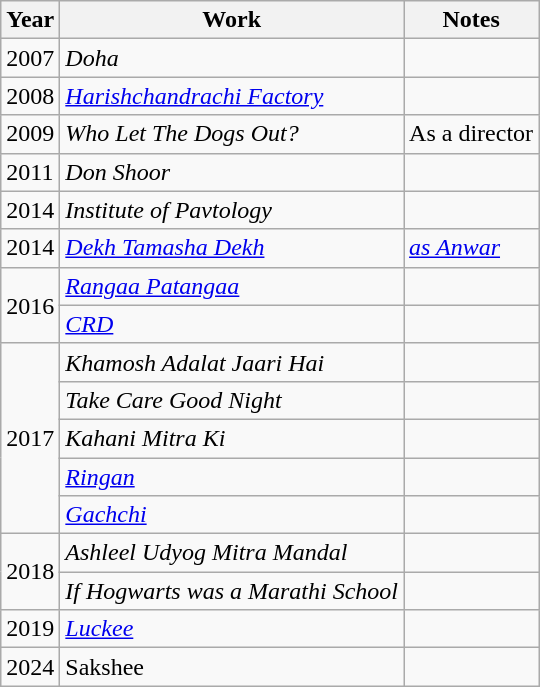<table class="wikitable sortable">
<tr>
<th>Year</th>
<th>Work</th>
<th>Notes</th>
</tr>
<tr>
<td>2007</td>
<td><em>Doha</em></td>
<td></td>
</tr>
<tr>
<td>2008</td>
<td><em><a href='#'>Harishchandrachi Factory</a> </em></td>
<td></td>
</tr>
<tr>
<td>2009</td>
<td><em>Who Let The Dogs Out?</em></td>
<td>As a director</td>
</tr>
<tr>
<td>2011</td>
<td><em>Don Shoor</em></td>
<td></td>
</tr>
<tr>
<td>2014</td>
<td><em>Institute of Pavtology</em></td>
<td></td>
</tr>
<tr>
<td>2014</td>
<td><em><a href='#'>Dekh Tamasha Dekh</a></em></td>
<td><em><a href='#'>as Anwar</a></em></td>
</tr>
<tr>
<td rowspan="2">2016</td>
<td><em><a href='#'>Rangaa Patangaa</a></em></td>
<td></td>
</tr>
<tr>
<td><em><a href='#'>CRD</a></em></td>
<td></td>
</tr>
<tr>
<td rowspan="5">2017</td>
<td><em>Khamosh Adalat Jaari Hai </em></td>
<td></td>
</tr>
<tr>
<td><em>Take Care Good Night</em></td>
<td></td>
</tr>
<tr>
<td><em>Kahani Mitra Ki</em></td>
<td></td>
</tr>
<tr>
<td><em><a href='#'>Ringan</a></em></td>
<td></td>
</tr>
<tr>
<td><em><a href='#'>Gachchi</a></em></td>
<td></td>
</tr>
<tr>
<td rowspan="2">2018</td>
<td><em>Ashleel Udyog Mitra Mandal</em></td>
<td></td>
</tr>
<tr>
<td><em>If Hogwarts was a Marathi School</em></td>
<td></td>
</tr>
<tr>
<td>2019</td>
<td><em><a href='#'>Luckee</a></em></td>
<td></td>
</tr>
<tr>
<td>2024</td>
<td>Sakshee</td>
<td></td>
</tr>
</table>
